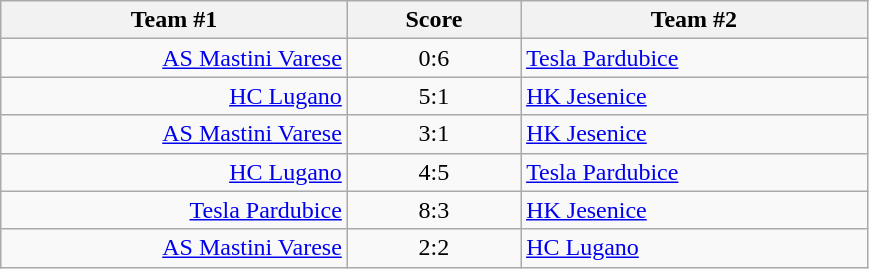<table class="wikitable" style="text-align: center;">
<tr>
<th width=22%>Team #1</th>
<th width=11%>Score</th>
<th width=22%>Team #2</th>
</tr>
<tr>
<td style="text-align: right;"><a href='#'>AS Mastini Varese</a> </td>
<td>0:6</td>
<td style="text-align: left;"> <a href='#'>Tesla Pardubice</a></td>
</tr>
<tr>
<td style="text-align: right;"><a href='#'>HC Lugano</a> </td>
<td>5:1</td>
<td style="text-align: left;"> <a href='#'>HK Jesenice</a></td>
</tr>
<tr>
<td style="text-align: right;"><a href='#'>AS Mastini Varese</a> </td>
<td>3:1</td>
<td style="text-align: left;"> <a href='#'>HK Jesenice</a></td>
</tr>
<tr>
<td style="text-align: right;"><a href='#'>HC Lugano</a> </td>
<td>4:5</td>
<td style="text-align: left;"> <a href='#'>Tesla Pardubice</a></td>
</tr>
<tr>
<td style="text-align: right;"><a href='#'>Tesla Pardubice</a> </td>
<td>8:3</td>
<td style="text-align: left;"> <a href='#'>HK Jesenice</a></td>
</tr>
<tr>
<td style="text-align: right;"><a href='#'>AS Mastini Varese</a> </td>
<td>2:2</td>
<td style="text-align: left;"> <a href='#'>HC Lugano</a></td>
</tr>
</table>
